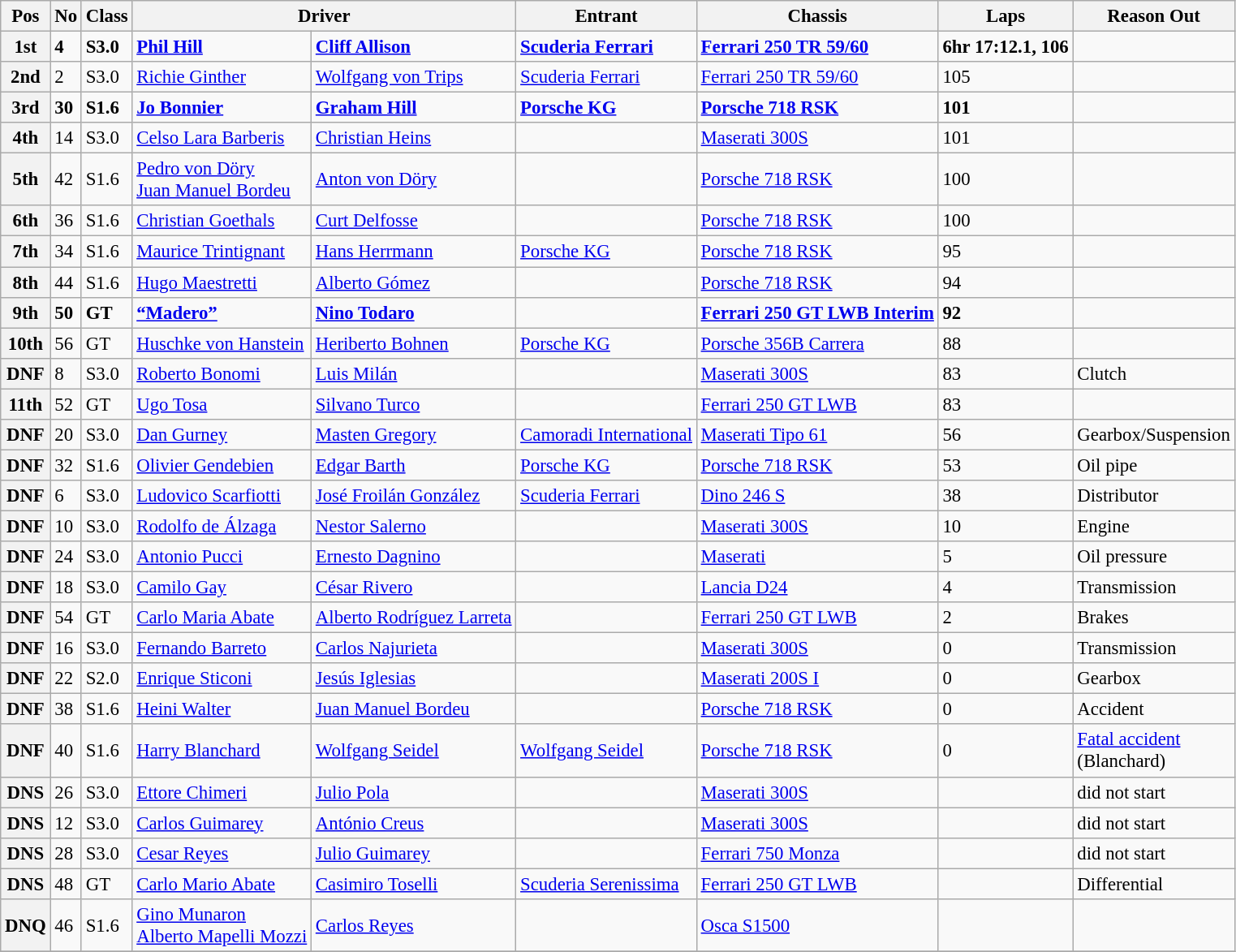<table class="wikitable" style="font-size: 95%;">
<tr>
<th>Pos</th>
<th>No</th>
<th>Class</th>
<th colspan=2>Driver</th>
<th>Entrant</th>
<th>Chassis</th>
<th>Laps</th>
<th>Reason Out</th>
</tr>
<tr>
<th><strong>1st</strong></th>
<td><strong>4</strong></td>
<td><strong>S3.0</strong></td>
<td> <strong><a href='#'>Phil Hill</a> </strong></td>
<td> <strong><a href='#'>Cliff Allison</a></strong></td>
<td><strong><a href='#'>Scuderia Ferrari</a></strong></td>
<td><strong><a href='#'>Ferrari 250 TR 59/60</a></strong></td>
<td><strong>6hr 17:12.1, 106</strong></td>
<td></td>
</tr>
<tr>
<th>2nd</th>
<td>2</td>
<td>S3.0</td>
<td> <a href='#'>Richie Ginther</a></td>
<td> <a href='#'>Wolfgang von Trips</a></td>
<td><a href='#'>Scuderia Ferrari</a></td>
<td><a href='#'>Ferrari 250 TR 59/60</a></td>
<td>105</td>
<td></td>
</tr>
<tr>
<th><strong>3rd</strong></th>
<td><strong>30</strong></td>
<td><strong>S1.6</strong></td>
<td> <strong><a href='#'>Jo Bonnier</a> </strong></td>
<td> <strong><a href='#'>Graham Hill</a></strong></td>
<td><strong><a href='#'>Porsche KG</a></strong></td>
<td><strong><a href='#'>Porsche 718 RSK</a></strong></td>
<td><strong>101</strong></td>
<td></td>
</tr>
<tr>
<th>4th</th>
<td>14</td>
<td>S3.0</td>
<td> <a href='#'>Celso Lara Barberis</a></td>
<td> <a href='#'>Christian Heins</a></td>
<td></td>
<td><a href='#'>Maserati 300S</a></td>
<td>101</td>
<td></td>
</tr>
<tr>
<th>5th</th>
<td>42</td>
<td>S1.6</td>
<td> <a href='#'>Pedro von Döry</a><br> <a href='#'>Juan Manuel Bordeu</a></td>
<td> <a href='#'>Anton von Döry</a></td>
<td></td>
<td><a href='#'>Porsche 718 RSK</a></td>
<td>100</td>
<td></td>
</tr>
<tr>
<th>6th</th>
<td>36</td>
<td>S1.6</td>
<td> <a href='#'>Christian Goethals</a></td>
<td> <a href='#'>Curt Delfosse</a></td>
<td></td>
<td><a href='#'>Porsche 718 RSK</a></td>
<td>100</td>
<td></td>
</tr>
<tr>
<th>7th</th>
<td>34</td>
<td>S1.6</td>
<td> <a href='#'>Maurice Trintignant</a></td>
<td> <a href='#'>Hans Herrmann</a></td>
<td><a href='#'>Porsche KG</a></td>
<td><a href='#'>Porsche 718 RSK</a></td>
<td>95</td>
<td></td>
</tr>
<tr>
<th>8th</th>
<td>44</td>
<td>S1.6</td>
<td> <a href='#'>Hugo Maestretti</a></td>
<td> <a href='#'>Alberto Gómez</a></td>
<td></td>
<td><a href='#'>Porsche 718 RSK</a></td>
<td>94</td>
<td></td>
</tr>
<tr>
<th><strong>9th</strong></th>
<td><strong>50</strong></td>
<td><strong>GT</strong></td>
<td> <strong><a href='#'>“Madero”</a> </strong></td>
<td> <strong><a href='#'>Nino Todaro</a></strong></td>
<td></td>
<td><strong><a href='#'>Ferrari 250 GT LWB Interim</a></strong></td>
<td><strong>92</strong></td>
<td></td>
</tr>
<tr>
<th>10th</th>
<td>56</td>
<td>GT</td>
<td> <a href='#'>Huschke von Hanstein</a></td>
<td> <a href='#'>Heriberto Bohnen</a></td>
<td><a href='#'>Porsche KG</a></td>
<td><a href='#'>Porsche 356B Carrera</a></td>
<td>88</td>
<td></td>
</tr>
<tr>
<th>DNF</th>
<td>8</td>
<td>S3.0</td>
<td> <a href='#'>Roberto Bonomi</a></td>
<td> <a href='#'>Luis Milán</a></td>
<td></td>
<td><a href='#'>Maserati 300S</a></td>
<td>83</td>
<td>Clutch</td>
</tr>
<tr>
<th>11th</th>
<td>52</td>
<td>GT</td>
<td> <a href='#'>Ugo Tosa</a></td>
<td> <a href='#'>Silvano Turco</a></td>
<td></td>
<td><a href='#'>Ferrari 250 GT LWB</a></td>
<td>83</td>
<td></td>
</tr>
<tr>
<th>DNF</th>
<td>20</td>
<td>S3.0</td>
<td> <a href='#'>Dan Gurney</a></td>
<td> <a href='#'>Masten Gregory</a></td>
<td><a href='#'>Camoradi International</a></td>
<td><a href='#'>Maserati Tipo 61</a></td>
<td>56</td>
<td>Gearbox/Suspension</td>
</tr>
<tr>
<th>DNF</th>
<td>32</td>
<td>S1.6</td>
<td> <a href='#'>Olivier Gendebien</a></td>
<td> <a href='#'>Edgar Barth</a></td>
<td><a href='#'>Porsche KG</a></td>
<td><a href='#'>Porsche 718 RSK</a></td>
<td>53</td>
<td>Oil pipe</td>
</tr>
<tr>
<th>DNF</th>
<td>6</td>
<td>S3.0</td>
<td> <a href='#'>Ludovico Scarfiotti</a></td>
<td> <a href='#'>José Froilán González</a></td>
<td><a href='#'>Scuderia Ferrari</a></td>
<td><a href='#'>Dino 246 S</a></td>
<td>38</td>
<td>Distributor</td>
</tr>
<tr>
<th>DNF</th>
<td>10</td>
<td>S3.0</td>
<td> <a href='#'>Rodolfo de Álzaga</a></td>
<td> <a href='#'>Nestor Salerno</a></td>
<td></td>
<td><a href='#'>Maserati 300S</a></td>
<td>10</td>
<td>Engine</td>
</tr>
<tr>
<th>DNF</th>
<td>24</td>
<td>S3.0</td>
<td> <a href='#'>Antonio Pucci</a></td>
<td> <a href='#'>Ernesto Dagnino</a></td>
<td></td>
<td><a href='#'>Maserati</a></td>
<td>5</td>
<td>Oil pressure</td>
</tr>
<tr>
<th>DNF</th>
<td>18</td>
<td>S3.0</td>
<td> <a href='#'>Camilo Gay</a></td>
<td> <a href='#'>César Rivero</a></td>
<td></td>
<td><a href='#'>Lancia D24</a></td>
<td>4</td>
<td>Transmission</td>
</tr>
<tr>
<th>DNF</th>
<td>54</td>
<td>GT</td>
<td> <a href='#'>Carlo Maria Abate</a></td>
<td> <a href='#'>Alberto Rodríguez Larreta</a></td>
<td></td>
<td><a href='#'>Ferrari 250 GT LWB</a></td>
<td>2</td>
<td>Brakes</td>
</tr>
<tr>
<th>DNF</th>
<td>16</td>
<td>S3.0</td>
<td> <a href='#'>Fernando Barreto</a></td>
<td> <a href='#'>Carlos Najurieta</a></td>
<td></td>
<td><a href='#'>Maserati 300S</a></td>
<td>0</td>
<td>Transmission</td>
</tr>
<tr>
<th>DNF</th>
<td>22</td>
<td>S2.0</td>
<td> <a href='#'>Enrique Sticoni</a></td>
<td> <a href='#'>Jesús Iglesias</a></td>
<td></td>
<td><a href='#'>Maserati 200S I</a></td>
<td>0</td>
<td>Gearbox</td>
</tr>
<tr>
<th>DNF</th>
<td>38</td>
<td>S1.6</td>
<td> <a href='#'>Heini Walter</a></td>
<td> <a href='#'>Juan Manuel Bordeu</a></td>
<td></td>
<td><a href='#'>Porsche 718 RSK</a></td>
<td>0</td>
<td>Accident</td>
</tr>
<tr>
<th>DNF</th>
<td>40</td>
<td>S1.6</td>
<td> <a href='#'>Harry Blanchard</a></td>
<td> <a href='#'>Wolfgang Seidel</a></td>
<td><a href='#'>Wolfgang Seidel</a></td>
<td><a href='#'>Porsche 718 RSK</a></td>
<td>0</td>
<td><a href='#'>Fatal accident</a><br>(Blanchard)</td>
</tr>
<tr>
<th>DNS</th>
<td>26</td>
<td>S3.0</td>
<td> <a href='#'>Ettore Chimeri</a></td>
<td> <a href='#'>Julio Pola</a></td>
<td></td>
<td><a href='#'>Maserati 300S</a></td>
<td></td>
<td>did not start</td>
</tr>
<tr>
<th>DNS</th>
<td>12</td>
<td>S3.0</td>
<td> <a href='#'>Carlos Guimarey</a></td>
<td> <a href='#'>António Creus</a></td>
<td></td>
<td><a href='#'>Maserati 300S</a></td>
<td></td>
<td>did not start</td>
</tr>
<tr>
<th>DNS</th>
<td>28</td>
<td>S3.0</td>
<td> <a href='#'>Cesar Reyes</a></td>
<td> <a href='#'>Julio Guimarey</a></td>
<td></td>
<td><a href='#'>Ferrari 750 Monza</a></td>
<td></td>
<td>did not start</td>
</tr>
<tr>
<th>DNS</th>
<td>48</td>
<td>GT</td>
<td> <a href='#'>Carlo Mario Abate</a></td>
<td> <a href='#'>Casimiro Toselli</a></td>
<td><a href='#'>Scuderia Serenissima</a></td>
<td><a href='#'>Ferrari 250 GT LWB</a></td>
<td></td>
<td>Differential</td>
</tr>
<tr>
<th>DNQ</th>
<td>46</td>
<td>S1.6</td>
<td> <a href='#'>Gino Munaron</a><br> <a href='#'>Alberto Mapelli Mozzi</a></td>
<td> <a href='#'>Carlos Reyes</a></td>
<td></td>
<td><a href='#'>Osca S1500</a></td>
<td></td>
<td></td>
</tr>
<tr>
</tr>
</table>
